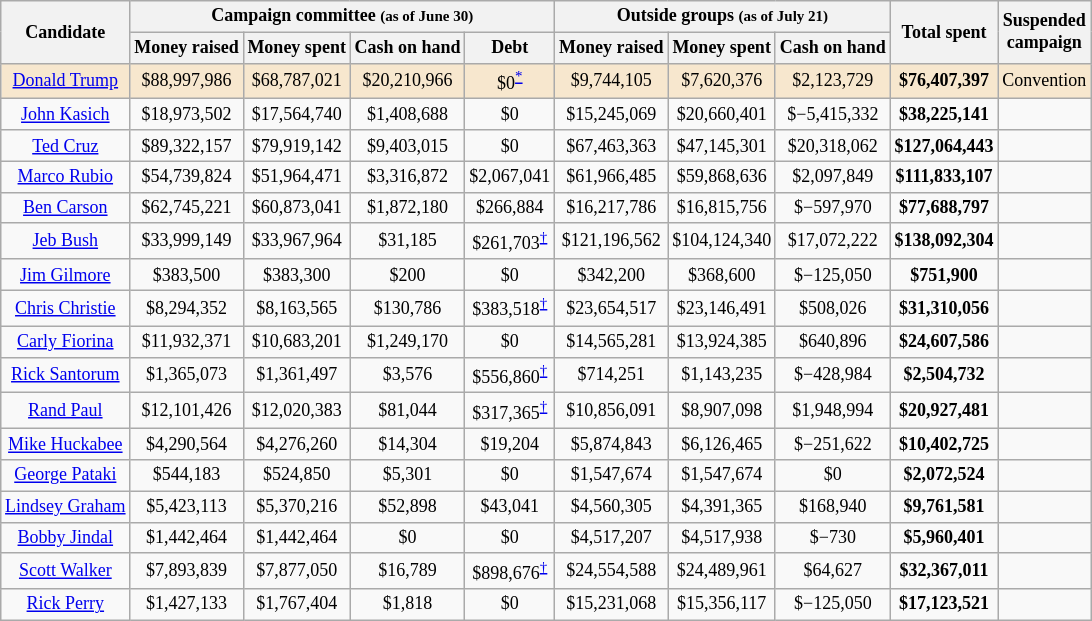<table class="wikitable sortable" style="font-size:12px; text-align: center;">
<tr>
<th rowspan="2">Candidate</th>
<th colspan="4">Campaign committee <small>(as of June 30)</small></th>
<th colspan="3">Outside groups <small>(as of July 21)</small></th>
<th rowspan="2">Total spent</th>
<th rowspan="2">Suspended<br>campaign</th>
</tr>
<tr>
<th>Money raised</th>
<th>Money spent</th>
<th>Cash on hand</th>
<th>Debt</th>
<th>Money raised</th>
<th>Money spent</th>
<th>Cash on hand</th>
</tr>
<tr style="background:#f7e7ce;">
<td data-sort-value="Trump, Donald"><a href='#'>Donald Trump</a></td>
<td>$88,997,986</td>
<td>$68,787,021</td>
<td>$20,210,966</td>
<td>$0<sup><a href='#'>*</a></sup></td>
<td>$9,744,105</td>
<td>$7,620,376</td>
<td>$2,123,729</td>
<td><strong>$76,407,397</strong></td>
<td>Convention</td>
</tr>
<tr>
<td data-sort-value="Kasich, John"><a href='#'>John Kasich</a></td>
<td>$18,973,502</td>
<td>$17,564,740</td>
<td>$1,408,688</td>
<td>$0</td>
<td>$15,245,069</td>
<td>$20,660,401</td>
<td><span>$−5,415,332</span></td>
<td><strong>$38,225,141</strong></td>
<td></td>
</tr>
<tr>
<td data-sort-value="Cruz, Ted"><a href='#'>Ted Cruz</a></td>
<td>$89,322,157</td>
<td>$79,919,142</td>
<td>$9,403,015</td>
<td>$0</td>
<td>$67,463,363</td>
<td>$47,145,301</td>
<td>$20,318,062</td>
<td><strong>$127,064,443</strong></td>
<td></td>
</tr>
<tr>
<td data-sort-value="Rubio, Marco"><a href='#'>Marco Rubio</a></td>
<td>$54,739,824</td>
<td>$51,964,471</td>
<td>$3,316,872</td>
<td>$2,067,041</td>
<td>$61,966,485</td>
<td>$59,868,636</td>
<td>$2,097,849</td>
<td><strong>$111,833,107</strong></td>
<td></td>
</tr>
<tr>
<td data-sort-value="Carson, Ben"><a href='#'>Ben Carson</a></td>
<td>$62,745,221</td>
<td>$60,873,041</td>
<td>$1,872,180</td>
<td>$266,884</td>
<td>$16,217,786</td>
<td>$16,815,756</td>
<td><span>$−597,970</span></td>
<td><strong>$77,688,797</strong></td>
<td></td>
</tr>
<tr>
<td data-sort-value="Bush, Jeb"><a href='#'>Jeb Bush</a></td>
<td>$33,999,149</td>
<td>$33,967,964</td>
<td>$31,185</td>
<td>$261,703<sup><a href='#'>†</a></sup></td>
<td>$121,196,562</td>
<td>$104,124,340</td>
<td>$17,072,222</td>
<td><strong>$138,092,304</strong></td>
<td></td>
</tr>
<tr>
<td data-sort-value="Gilmore, Jim"><a href='#'>Jim Gilmore</a></td>
<td>$383,500</td>
<td>$383,300</td>
<td>$200</td>
<td>$0</td>
<td>$342,200</td>
<td>$368,600</td>
<td><span>$−125,050</span></td>
<td><strong>$751,900</strong></td>
<td></td>
</tr>
<tr>
<td data-sort-value="Christie, Chris"><a href='#'>Chris Christie</a></td>
<td>$8,294,352</td>
<td>$8,163,565</td>
<td>$130,786</td>
<td>$383,518<sup><a href='#'>†</a></sup></td>
<td>$23,654,517</td>
<td>$23,146,491</td>
<td>$508,026</td>
<td><strong>$31,310,056</strong></td>
<td></td>
</tr>
<tr>
<td data-sort-value="Fiorina, Carly"><a href='#'>Carly Fiorina</a></td>
<td>$11,932,371</td>
<td>$10,683,201</td>
<td>$1,249,170</td>
<td>$0</td>
<td>$14,565,281</td>
<td>$13,924,385</td>
<td>$640,896</td>
<td><strong>$24,607,586</strong></td>
<td></td>
</tr>
<tr>
<td data-sort-value="Santorum, Rick"><a href='#'>Rick Santorum</a></td>
<td>$1,365,073</td>
<td>$1,361,497</td>
<td>$3,576</td>
<td>$556,860<sup><a href='#'>†</a></sup></td>
<td>$714,251</td>
<td>$1,143,235</td>
<td><span>$−428,984</span></td>
<td><strong>$2,504,732</strong></td>
<td></td>
</tr>
<tr>
<td data-sort-value="Paul, Rand"><a href='#'>Rand Paul</a></td>
<td>$12,101,426</td>
<td>$12,020,383</td>
<td>$81,044</td>
<td>$317,365<sup><a href='#'>†</a></sup></td>
<td>$10,856,091</td>
<td>$8,907,098</td>
<td>$1,948,994</td>
<td><strong>$20,927,481</strong></td>
<td></td>
</tr>
<tr>
<td data-sort-value="Huckabee, Mike"><a href='#'>Mike Huckabee</a></td>
<td>$4,290,564</td>
<td>$4,276,260</td>
<td>$14,304</td>
<td>$19,204</td>
<td>$5,874,843</td>
<td>$6,126,465</td>
<td><span>$−251,622</span></td>
<td><strong>$10,402,725</strong></td>
<td></td>
</tr>
<tr>
<td data-sort-value="Pataki, George"><a href='#'>George Pataki</a></td>
<td>$544,183</td>
<td>$524,850</td>
<td>$5,301</td>
<td>$0</td>
<td>$1,547,674</td>
<td>$1,547,674</td>
<td>$0</td>
<td><strong>$2,072,524</strong></td>
<td></td>
</tr>
<tr>
<td data-sort-value="Graham, Lindsey"><a href='#'>Lindsey Graham</a></td>
<td>$5,423,113</td>
<td>$5,370,216</td>
<td>$52,898</td>
<td>$43,041</td>
<td>$4,560,305</td>
<td>$4,391,365</td>
<td>$168,940</td>
<td><strong>$9,761,581</strong></td>
<td></td>
</tr>
<tr>
<td data-sort-value="Jindal, Bobby"><a href='#'>Bobby Jindal</a></td>
<td>$1,442,464</td>
<td>$1,442,464</td>
<td>$0</td>
<td>$0</td>
<td>$4,517,207</td>
<td>$4,517,938</td>
<td><span>$−730</span></td>
<td><strong>$5,960,401</strong></td>
<td></td>
</tr>
<tr>
<td data-sort-value="Walker, Scott"><a href='#'>Scott Walker</a></td>
<td>$7,893,839</td>
<td>$7,877,050</td>
<td>$16,789</td>
<td>$898,676<sup><a href='#'>†</a></sup></td>
<td>$24,554,588</td>
<td>$24,489,961</td>
<td>$64,627</td>
<td><strong>$32,367,011</strong></td>
<td></td>
</tr>
<tr>
<td data-sort-value="Perry, Rick"><a href='#'>Rick Perry</a></td>
<td>$1,427,133</td>
<td>$1,767,404</td>
<td>$1,818</td>
<td>$0</td>
<td>$15,231,068</td>
<td>$15,356,117</td>
<td><span>$−125,050</span></td>
<td><strong>$17,123,521</strong></td>
<td></td>
</tr>
</table>
